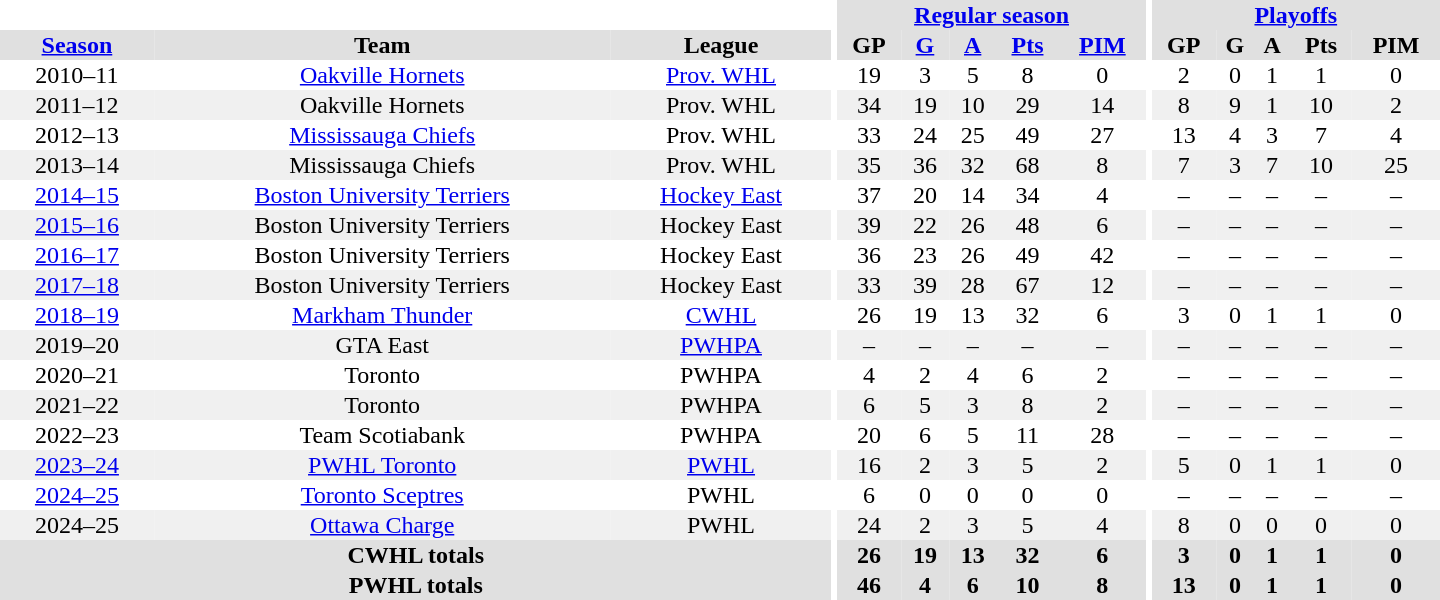<table border="0" cellpadding="1" cellspacing="0" style="text-align:center; width:60em">
<tr bgcolor="#e0e0e0">
<th colspan="3" bgcolor="#ffffff"></th>
<th rowspan="99" bgcolor="#ffffff"></th>
<th colspan="5"><a href='#'>Regular season</a></th>
<th rowspan="99" bgcolor="#ffffff"></th>
<th colspan="5"><a href='#'>Playoffs</a></th>
</tr>
<tr bgcolor="#e0e0e0">
<th><a href='#'>Season</a></th>
<th>Team</th>
<th>League</th>
<th>GP</th>
<th><a href='#'>G</a></th>
<th><a href='#'>A</a></th>
<th><a href='#'>Pts</a></th>
<th><a href='#'>PIM</a></th>
<th>GP</th>
<th>G</th>
<th>A</th>
<th>Pts</th>
<th>PIM</th>
</tr>
<tr>
<td>2010–11</td>
<td><a href='#'>Oakville Hornets</a></td>
<td><a href='#'>Prov. WHL</a></td>
<td>19</td>
<td>3</td>
<td>5</td>
<td>8</td>
<td>0</td>
<td>2</td>
<td>0</td>
<td>1</td>
<td>1</td>
<td>0</td>
</tr>
<tr bgcolor="#f0f0f0">
<td>2011–12</td>
<td>Oakville Hornets</td>
<td>Prov. WHL</td>
<td>34</td>
<td>19</td>
<td>10</td>
<td>29</td>
<td>14</td>
<td>8</td>
<td>9</td>
<td>1</td>
<td>10</td>
<td>2</td>
</tr>
<tr>
<td>2012–13</td>
<td><a href='#'>Mississauga Chiefs</a></td>
<td>Prov. WHL</td>
<td>33</td>
<td>24</td>
<td>25</td>
<td>49</td>
<td>27</td>
<td>13</td>
<td>4</td>
<td>3</td>
<td>7</td>
<td>4</td>
</tr>
<tr bgcolor="#f0f0f0">
<td>2013–14</td>
<td>Mississauga Chiefs</td>
<td>Prov. WHL</td>
<td>35</td>
<td>36</td>
<td>32</td>
<td>68</td>
<td>8</td>
<td>7</td>
<td>3</td>
<td>7</td>
<td>10</td>
<td>25</td>
</tr>
<tr>
<td><a href='#'>2014–15</a></td>
<td><a href='#'>Boston University Terriers</a></td>
<td><a href='#'>Hockey East</a></td>
<td>37</td>
<td>20</td>
<td>14</td>
<td>34</td>
<td>4</td>
<td>–</td>
<td>–</td>
<td>–</td>
<td>–</td>
<td>–</td>
</tr>
<tr bgcolor="#f0f0f0">
<td><a href='#'>2015–16</a></td>
<td>Boston University Terriers</td>
<td>Hockey East</td>
<td>39</td>
<td>22</td>
<td>26</td>
<td>48</td>
<td>6</td>
<td>–</td>
<td>–</td>
<td>–</td>
<td>–</td>
<td>–</td>
</tr>
<tr>
<td><a href='#'>2016–17</a></td>
<td>Boston University Terriers</td>
<td>Hockey East</td>
<td>36</td>
<td>23</td>
<td>26</td>
<td>49</td>
<td>42</td>
<td>–</td>
<td>–</td>
<td>–</td>
<td>–</td>
<td>–</td>
</tr>
<tr bgcolor="#f0f0f0">
<td><a href='#'>2017–18</a></td>
<td>Boston University Terriers</td>
<td>Hockey East</td>
<td>33</td>
<td>39</td>
<td>28</td>
<td>67</td>
<td>12</td>
<td>–</td>
<td>–</td>
<td>–</td>
<td>–</td>
<td>–</td>
</tr>
<tr>
<td><a href='#'>2018–19</a></td>
<td><a href='#'>Markham Thunder</a></td>
<td><a href='#'>CWHL</a></td>
<td>26</td>
<td>19</td>
<td>13</td>
<td>32</td>
<td>6</td>
<td>3</td>
<td>0</td>
<td>1</td>
<td>1</td>
<td>0</td>
</tr>
<tr bgcolor="#f0f0f0">
<td>2019–20</td>
<td>GTA East</td>
<td><a href='#'>PWHPA</a></td>
<td>–</td>
<td>–</td>
<td>–</td>
<td>–</td>
<td>–</td>
<td>–</td>
<td>–</td>
<td>–</td>
<td>–</td>
<td>–</td>
</tr>
<tr>
<td>2020–21</td>
<td>Toronto</td>
<td>PWHPA</td>
<td>4</td>
<td>2</td>
<td>4</td>
<td>6</td>
<td>2</td>
<td>–</td>
<td>–</td>
<td>–</td>
<td>–</td>
<td>–</td>
</tr>
<tr bgcolor="#f0f0f0">
<td>2021–22</td>
<td>Toronto</td>
<td>PWHPA</td>
<td>6</td>
<td>5</td>
<td>3</td>
<td>8</td>
<td>2</td>
<td>–</td>
<td>–</td>
<td>–</td>
<td>–</td>
<td>–</td>
</tr>
<tr>
<td>2022–23</td>
<td>Team Scotiabank</td>
<td>PWHPA</td>
<td>20</td>
<td>6</td>
<td>5</td>
<td>11</td>
<td>28</td>
<td>–</td>
<td>–</td>
<td>–</td>
<td>–</td>
<td>–</td>
</tr>
<tr bgcolor="#f0f0f0">
<td><a href='#'>2023–24</a></td>
<td><a href='#'>PWHL Toronto</a></td>
<td><a href='#'>PWHL</a></td>
<td>16</td>
<td>2</td>
<td>3</td>
<td>5</td>
<td>2</td>
<td>5</td>
<td>0</td>
<td>1</td>
<td>1</td>
<td>0</td>
</tr>
<tr>
<td><a href='#'>2024–25</a></td>
<td><a href='#'>Toronto Sceptres</a></td>
<td>PWHL</td>
<td>6</td>
<td>0</td>
<td>0</td>
<td>0</td>
<td>0</td>
<td>–</td>
<td>–</td>
<td>–</td>
<td>–</td>
<td>–</td>
</tr>
<tr bgcolor="#f0f0f0">
<td>2024–25</td>
<td><a href='#'>Ottawa Charge</a></td>
<td>PWHL</td>
<td>24</td>
<td>2</td>
<td>3</td>
<td>5</td>
<td>4</td>
<td>8</td>
<td>0</td>
<td>0</td>
<td>0</td>
<td>0</td>
</tr>
<tr bgcolor="#e0e0e0">
<th colspan="3">CWHL totals</th>
<th>26</th>
<th>19</th>
<th>13</th>
<th>32</th>
<th>6</th>
<th>3</th>
<th>0</th>
<th>1</th>
<th>1</th>
<th>0</th>
</tr>
<tr bgcolor="#e0e0e0">
<th colspan="3">PWHL totals</th>
<th>46</th>
<th>4</th>
<th>6</th>
<th>10</th>
<th>8</th>
<th>13</th>
<th>0</th>
<th>1</th>
<th>1</th>
<th>0</th>
</tr>
</table>
